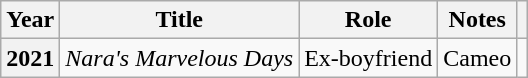<table class="wikitable plainrowheaders sortable">
<tr>
<th scope="col">Year</th>
<th scope="col">Title</th>
<th scope="col">Role</th>
<th scope="col">Notes</th>
<th scope="col" class="unsortable"></th>
</tr>
<tr>
<th scope="row">2021</th>
<td><em>Nara's Marvelous Days</em></td>
<td>Ex-boyfriend</td>
<td>Cameo</td>
<td style="text-align:center"></td>
</tr>
</table>
